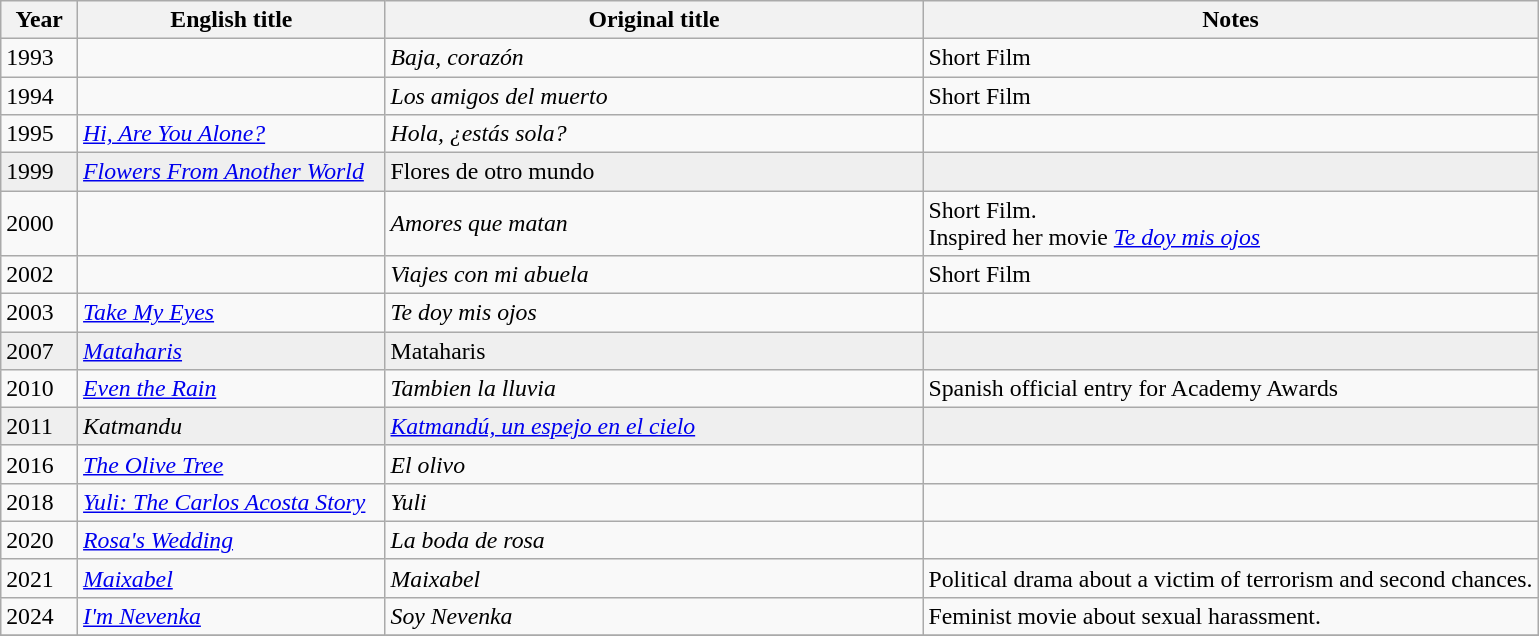<table class="wikitable" style="font-size: 99%;">
<tr>
<th width="5%">Year</th>
<th width="20%">English title</th>
<th width="35%">Original title</th>
<th width="40%">Notes</th>
</tr>
<tr>
<td>1993</td>
<td></td>
<td><em>Baja, corazón</em></td>
<td>Short Film</td>
</tr>
<tr>
<td>1994</td>
<td></td>
<td><em>Los amigos del muerto</em></td>
<td>Short Film</td>
</tr>
<tr>
<td>1995</td>
<td><em><a href='#'>Hi, Are You Alone?</a></em></td>
<td><em>Hola, ¿estás sola?</em></td>
<td></td>
</tr>
<tr style="background:#efefef;">
<td>1999</td>
<td><em><a href='#'>Flowers From Another World</a></em></td>
<td>Flores de otro mundo</td>
<td></td>
</tr>
<tr>
<td>2000</td>
<td></td>
<td><em>Amores que matan</em></td>
<td>Short Film.<br>Inspired her movie <em><a href='#'>Te doy mis ojos</a></em></td>
</tr>
<tr>
<td>2002</td>
<td></td>
<td><em>Viajes con mi abuela</em></td>
<td>Short Film</td>
</tr>
<tr>
<td>2003</td>
<td><em><a href='#'>Take My Eyes</a></em></td>
<td><em>Te doy mis ojos</em></td>
<td></td>
</tr>
<tr style="background:#efefef;">
<td>2007</td>
<td><em><a href='#'>Mataharis</a></em></td>
<td>Mataharis</td>
<td></td>
</tr>
<tr>
<td>2010</td>
<td><em><a href='#'>Even the Rain</a></em></td>
<td><em>Tambien la lluvia</em></td>
<td>Spanish official entry for Academy Awards </td>
</tr>
<tr style="background:#efefef;">
<td>2011</td>
<td><em>Katmandu</em></td>
<td><em><a href='#'>Katmandú, un espejo en el cielo</a></em></td>
<td></td>
</tr>
<tr>
<td>2016</td>
<td><em><a href='#'>The Olive Tree</a></em></td>
<td><em>El olivo</em></td>
<td></td>
</tr>
<tr>
<td>2018</td>
<td><em><a href='#'>Yuli: The Carlos Acosta Story</a></em></td>
<td><em>Yuli</em></td>
<td></td>
</tr>
<tr>
<td>2020</td>
<td><em><a href='#'>Rosa's Wedding</a></em></td>
<td><em>La boda de rosa</em></td>
<td></td>
</tr>
<tr>
<td>2021</td>
<td><em><a href='#'>Maixabel</a></em></td>
<td><em>Maixabel</em></td>
<td>Political drama about a victim of terrorism and second chances.</td>
</tr>
<tr>
<td>2024</td>
<td><em><a href='#'>I'm Nevenka</a></em></td>
<td><em>Soy Nevenka</em></td>
<td>Feminist movie about sexual harassment.</td>
</tr>
<tr style="background:#efefef;">
</tr>
</table>
